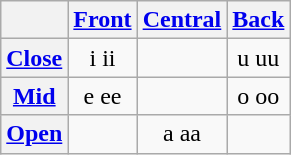<table class="wikitable" style="text-align:center;">
<tr>
<th></th>
<th><a href='#'>Front</a></th>
<th><a href='#'>Central</a></th>
<th><a href='#'>Back</a></th>
</tr>
<tr>
<th><a href='#'>Close</a></th>
<td>i    ii </td>
<td></td>
<td>u    uu </td>
</tr>
<tr>
<th><a href='#'>Mid</a></th>
<td>e    ee </td>
<td></td>
<td>o    oo </td>
</tr>
<tr>
<th><a href='#'>Open</a></th>
<td></td>
<td>a    aa </td>
<td></td>
</tr>
</table>
